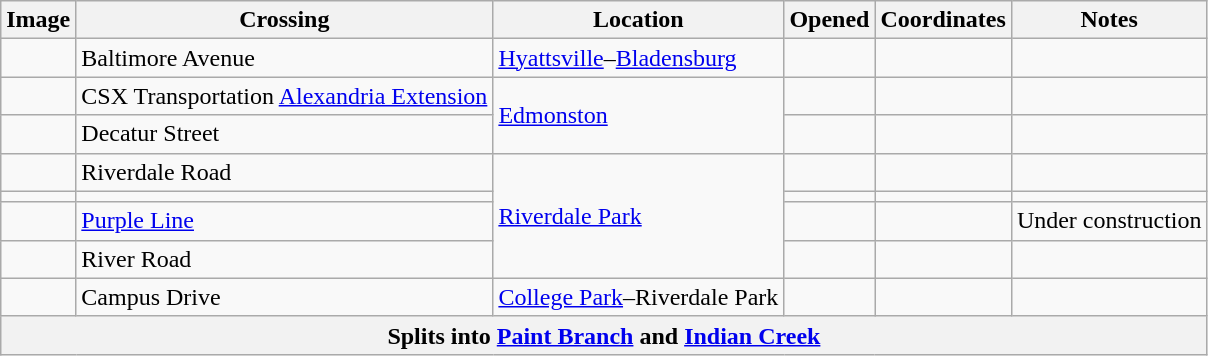<table class="wikitable">
<tr>
<th>Image</th>
<th>Crossing</th>
<th>Location</th>
<th>Opened</th>
<th>Coordinates</th>
<th>Notes</th>
</tr>
<tr>
<td></td>
<td>Baltimore Avenue</td>
<td><a href='#'>Hyattsville</a>–<a href='#'>Bladensburg</a></td>
<td></td>
<td></td>
<td></td>
</tr>
<tr>
<td></td>
<td>CSX Transportation <a href='#'>Alexandria Extension</a></td>
<td rowspan="2"><a href='#'>Edmonston</a></td>
<td></td>
<td></td>
<td></td>
</tr>
<tr>
<td></td>
<td>Decatur Street</td>
<td></td>
<td></td>
<td></td>
</tr>
<tr>
<td></td>
<td>Riverdale Road</td>
<td rowspan="4"><a href='#'>Riverdale Park</a></td>
<td></td>
<td></td>
<td></td>
</tr>
<tr>
<td></td>
<td></td>
<td></td>
<td></td>
<td></td>
</tr>
<tr>
<td></td>
<td><a href='#'>Purple Line</a></td>
<td></td>
<td></td>
<td>Under construction</td>
</tr>
<tr>
<td></td>
<td>River Road</td>
<td></td>
<td></td>
<td></td>
</tr>
<tr>
<td></td>
<td>Campus Drive</td>
<td><a href='#'>College Park</a>–Riverdale Park</td>
<td></td>
<td></td>
<td></td>
</tr>
<tr>
<th colspan="6">Splits into <a href='#'>Paint Branch</a> and <a href='#'>Indian Creek</a></th>
</tr>
</table>
